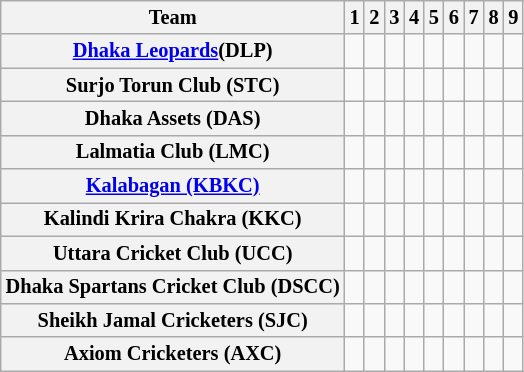<table class="wikitable" style="font-size:85%; text-align:center;">
<tr>
<th>Team</th>
<th>1</th>
<th>2</th>
<th>3</th>
<th>4</th>
<th>5</th>
<th>6</th>
<th>7</th>
<th>8</th>
<th>9</th>
</tr>
<tr>
<th align="left"><a href='#'>Dhaka Leopards</a>(DLP)</th>
<td></td>
<td></td>
<td></td>
<td></td>
<td></td>
<td></td>
<td></td>
<td></td>
<td></td>
</tr>
<tr>
<th align="left">Surjo Torun Club (STC)</th>
<td></td>
<td></td>
<td></td>
<td></td>
<td></td>
<td></td>
<td></td>
<td></td>
<td></td>
</tr>
<tr>
<th align="left">Dhaka Assets (DAS)</th>
<td></td>
<td></td>
<td></td>
<td></td>
<td></td>
<td></td>
<td></td>
<td></td>
<td></td>
</tr>
<tr>
<th align="left">Lalmatia Club (LMC)</th>
<td></td>
<td></td>
<td></td>
<td></td>
<td></td>
<td></td>
<td></td>
<td></td>
<td></td>
</tr>
<tr>
<th align="left"><a href='#'>Kalabagan (KBKC)</a></th>
<td></td>
<td></td>
<td></td>
<td></td>
<td></td>
<td></td>
<td></td>
<td></td>
<td></td>
</tr>
<tr>
<th align="left">Kalindi Krira Chakra (KKC)</th>
<td></td>
<td></td>
<td></td>
<td></td>
<td></td>
<td></td>
<td></td>
<td></td>
<td></td>
</tr>
<tr>
<th align="left">Uttara Cricket Club (UCC)</th>
<td></td>
<td></td>
<td></td>
<td></td>
<td></td>
<td></td>
<td></td>
<td></td>
<td></td>
</tr>
<tr>
<th align="left">Dhaka Spartans Cricket Club (DSCC)</th>
<td></td>
<td></td>
<td></td>
<td></td>
<td></td>
<td></td>
<td></td>
<td></td>
<td></td>
</tr>
<tr>
<th align="left">Sheikh Jamal Cricketers (SJC)</th>
<td></td>
<td></td>
<td></td>
<td></td>
<td></td>
<td></td>
<td></td>
<td></td>
<td></td>
</tr>
<tr>
<th align="left">Axiom Cricketers (AXC)</th>
<td></td>
<td></td>
<td></td>
<td></td>
<td></td>
<td></td>
<td></td>
<td></td>
<td></td>
</tr>
</table>
